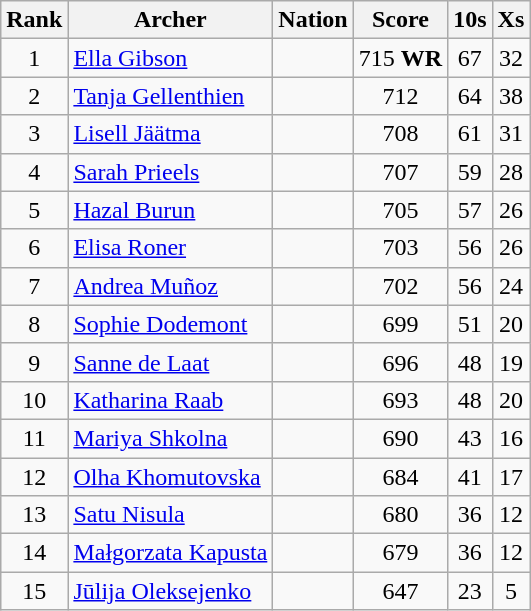<table class="wikitable sortable" style="text-align:center">
<tr>
<th>Rank</th>
<th>Archer</th>
<th>Nation</th>
<th>Score</th>
<th>10s</th>
<th>Xs</th>
</tr>
<tr>
<td>1</td>
<td align=left><a href='#'>Ella Gibson</a></td>
<td align=left></td>
<td>715 <strong>WR</strong></td>
<td>67</td>
<td>32</td>
</tr>
<tr>
<td>2</td>
<td align=left><a href='#'>Tanja Gellenthien</a></td>
<td align=left></td>
<td>712</td>
<td>64</td>
<td>38</td>
</tr>
<tr>
<td>3</td>
<td align=left><a href='#'>Lisell Jäätma</a></td>
<td align=left></td>
<td>708</td>
<td>61</td>
<td>31</td>
</tr>
<tr>
<td>4</td>
<td align=left><a href='#'>Sarah Prieels</a></td>
<td align=left></td>
<td>707</td>
<td>59</td>
<td>28</td>
</tr>
<tr>
<td>5</td>
<td align=left><a href='#'>Hazal Burun</a></td>
<td align=left></td>
<td>705</td>
<td>57</td>
<td>26</td>
</tr>
<tr>
<td>6</td>
<td align=left><a href='#'>Elisa Roner</a></td>
<td align=left></td>
<td>703</td>
<td>56</td>
<td>26</td>
</tr>
<tr>
<td>7</td>
<td align=left><a href='#'>Andrea Muñoz</a></td>
<td align=left></td>
<td>702</td>
<td>56</td>
<td>24</td>
</tr>
<tr>
<td>8</td>
<td align=left><a href='#'>Sophie Dodemont</a></td>
<td align=left></td>
<td>699</td>
<td>51</td>
<td>20</td>
</tr>
<tr>
<td>9</td>
<td align=left><a href='#'>Sanne de Laat</a></td>
<td align=left></td>
<td>696</td>
<td>48</td>
<td>19</td>
</tr>
<tr>
<td>10</td>
<td align=left><a href='#'>Katharina Raab</a></td>
<td align=left></td>
<td>693</td>
<td>48</td>
<td>20</td>
</tr>
<tr>
<td>11</td>
<td align=left><a href='#'>Mariya Shkolna</a></td>
<td align=left></td>
<td>690</td>
<td>43</td>
<td>16</td>
</tr>
<tr>
<td>12</td>
<td align=left><a href='#'>Olha Khomutovska</a></td>
<td align=left></td>
<td>684</td>
<td>41</td>
<td>17</td>
</tr>
<tr>
<td>13</td>
<td align=left><a href='#'>Satu Nisula</a></td>
<td align=left></td>
<td>680</td>
<td>36</td>
<td>12</td>
</tr>
<tr>
<td>14</td>
<td align=left><a href='#'>Małgorzata Kapusta</a></td>
<td align=left></td>
<td>679</td>
<td>36</td>
<td>12</td>
</tr>
<tr>
<td>15</td>
<td align=left><a href='#'>Jūlija Oleksejenko</a></td>
<td align=left></td>
<td>647</td>
<td>23</td>
<td>5</td>
</tr>
</table>
